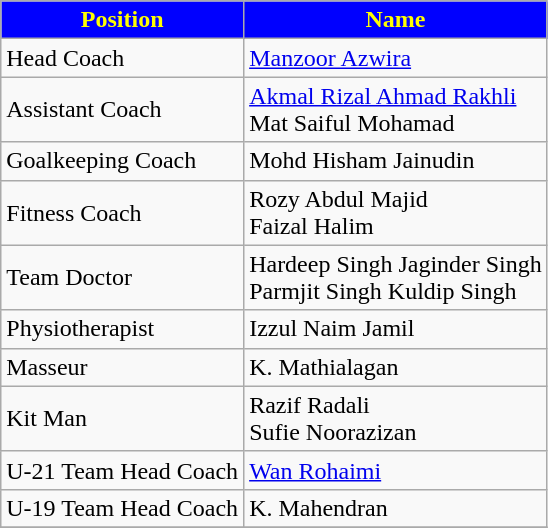<table class="wikitable">
<tr>
<th style="background:blue; color:yellow; text-align:center;">Position</th>
<th style="background:blue; color:yellow; text-align:center;">Name</th>
</tr>
<tr>
<td>Head Coach</td>
<td> <a href='#'>Manzoor Azwira</a></td>
</tr>
<tr>
<td>Assistant Coach</td>
<td> <a href='#'>Akmal Rizal Ahmad Rakhli</a> <br>  Mat Saiful Mohamad</td>
</tr>
<tr>
<td>Goalkeeping Coach</td>
<td> Mohd Hisham Jainudin</td>
</tr>
<tr>
<td>Fitness Coach</td>
<td> Rozy Abdul Majid <br>  Faizal Halim</td>
</tr>
<tr>
<td>Team Doctor</td>
<td> Hardeep Singh Jaginder Singh <br>  Parmjit Singh Kuldip Singh</td>
</tr>
<tr>
<td>Physiotherapist</td>
<td> Izzul Naim Jamil</td>
</tr>
<tr>
<td>Masseur</td>
<td> K. Mathialagan</td>
</tr>
<tr>
<td>Kit Man</td>
<td> Razif Radali <br>  Sufie Noorazizan</td>
</tr>
<tr>
<td>U-21 Team Head Coach</td>
<td> <a href='#'>Wan Rohaimi</a></td>
</tr>
<tr>
<td>U-19 Team Head Coach</td>
<td> K. Mahendran</td>
</tr>
<tr>
</tr>
</table>
